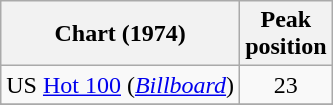<table class="wikitable sortable">
<tr>
<th>Chart (1974)</th>
<th style="text-align:center;">Peak<br>position</th>
</tr>
<tr>
<td>US <a href='#'>Hot 100</a> (<em><a href='#'>Billboard</a></em>)</td>
<td style="text-align:center;">23</td>
</tr>
<tr>
</tr>
<tr>
</tr>
</table>
